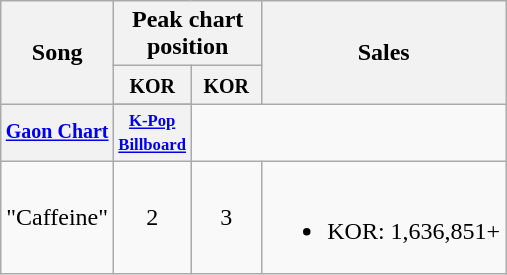<table class="wikitable sortable" style="text-align:center;">
<tr>
<th rowspan="3">Song</th>
<th colspan="2">Peak chart position</th>
<th rowspan="3">Sales</th>
</tr>
<tr>
<th colspan="1" width="40"><small>KOR</small></th>
<th colspan width="40"><small>KOR</small></th>
</tr>
<tr style="font-size:smaller;">
</tr>
<tr style="font-size:smaller;">
<th width="40"><a href='#'>Gaon Chart</a></th>
<th width="40"><small><a href='#'>K-Pop</a> <a href='#'>Billboard</a></small></th>
</tr>
<tr>
<td align="left">"Caffeine"</td>
<td>2</td>
<td>3</td>
<td><br><ul><li>KOR: 1,636,851+</li></ul></td>
</tr>
</table>
